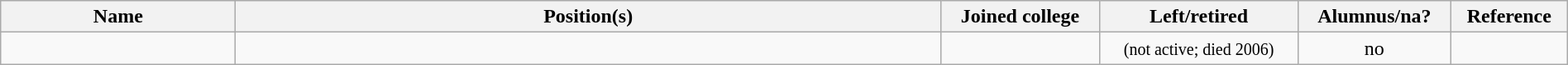<table class="wikitable sortable" style="width:100%">
<tr>
<th width="15%">Name</th>
<th width="45%">Position(s)</th>
<th width="*">Joined college</th>
<th width="*">Left/retired</th>
<th width="*">Alumnus/na?</th>
<th width="*" class="unsortable">Reference</th>
</tr>
<tr>
<td></td>
<td></td>
<td style="text-align:center"></td>
<td style="text-align:center"><small>(not active; died 2006)</small></td>
<td style="text-align:center">no</td>
<td style="text-align:center"></td>
</tr>
</table>
